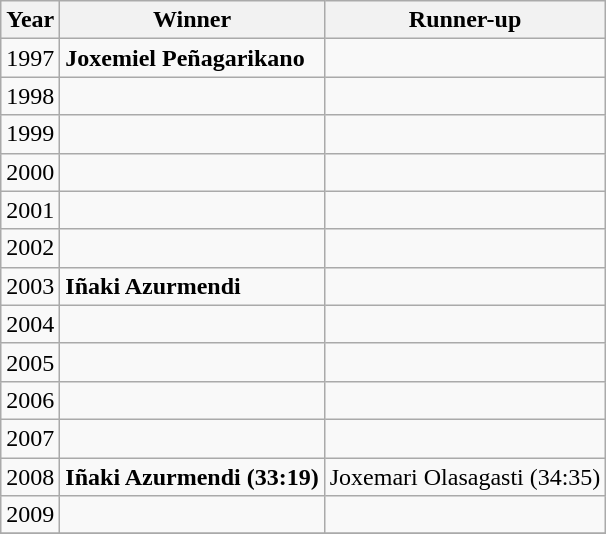<table class="wikitable">
<tr>
<th>Year</th>
<th>Winner</th>
<th>Runner-up</th>
</tr>
<tr>
<td>1997</td>
<td><strong>Joxemiel Peñagarikano</strong></td>
<td></td>
</tr>
<tr>
<td>1998</td>
<td></td>
<td></td>
</tr>
<tr>
<td>1999</td>
<td></td>
<td></td>
</tr>
<tr>
<td>2000</td>
<td></td>
<td></td>
</tr>
<tr>
<td>2001</td>
<td></td>
<td></td>
</tr>
<tr>
<td>2002</td>
<td></td>
<td></td>
</tr>
<tr>
<td>2003</td>
<td><strong>Iñaki Azurmendi</strong></td>
<td></td>
</tr>
<tr>
<td>2004</td>
<td></td>
<td></td>
</tr>
<tr>
<td>2005</td>
<td></td>
<td></td>
</tr>
<tr>
<td>2006</td>
<td></td>
<td></td>
</tr>
<tr>
<td>2007</td>
<td></td>
<td></td>
</tr>
<tr>
<td>2008</td>
<td><strong>Iñaki Azurmendi (33:19)</strong></td>
<td>Joxemari Olasagasti (34:35)</td>
</tr>
<tr>
<td>2009</td>
<td></td>
<td></td>
</tr>
<tr>
</tr>
</table>
